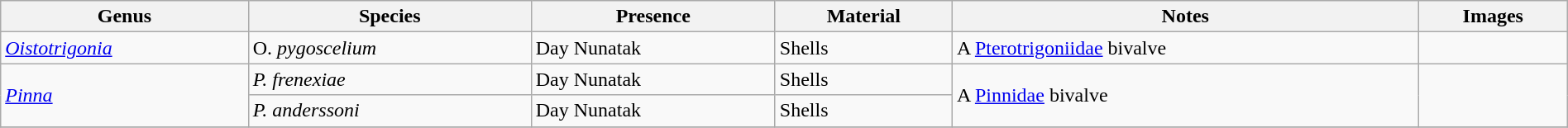<table class="wikitable sortable"  style="margin:auto; width:100%;">
<tr>
<th>Genus</th>
<th>Species</th>
<th>Presence</th>
<th>Material</th>
<th>Notes</th>
<th>Images</th>
</tr>
<tr>
<td><a href='#'><em>Oistotrigonia</em></a></td>
<td>O. <em>pygoscelium</em></td>
<td>Day Nunatak</td>
<td>Shells</td>
<td>A <a href='#'>Pterotrigoniidae</a> bivalve</td>
<td></td>
</tr>
<tr>
<td rowspan="2"><a href='#'><em>Pinna</em></a></td>
<td><em>P. frenexiae</em></td>
<td>Day Nunatak</td>
<td>Shells</td>
<td rowspan="2">A <a href='#'>Pinnidae</a> bivalve</td>
<td rowspan="2"></td>
</tr>
<tr>
<td><em>P. anderssoni</em></td>
<td>Day Nunatak</td>
<td>Shells</td>
</tr>
<tr>
</tr>
</table>
